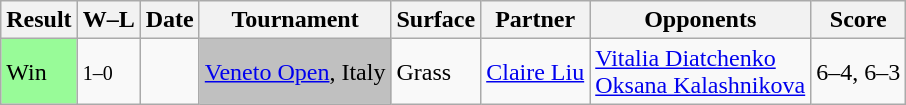<table class="sortable wikitable">
<tr>
<th>Result</th>
<th class="unsortable">W–L</th>
<th>Date</th>
<th>Tournament</th>
<th>Surface</th>
<th>Partner</th>
<th>Opponents</th>
<th class="unsortable">Score</th>
</tr>
<tr>
<td style="background:#98fb98;">Win</td>
<td><small>1–0</small></td>
<td><a href='#'></a></td>
<td bgcolor=silver><a href='#'>Veneto Open</a>, Italy</td>
<td>Grass</td>
<td> <a href='#'>Claire Liu</a></td>
<td> <a href='#'>Vitalia Diatchenko</a> <br>  <a href='#'>Oksana Kalashnikova</a></td>
<td>6–4, 6–3</td>
</tr>
</table>
